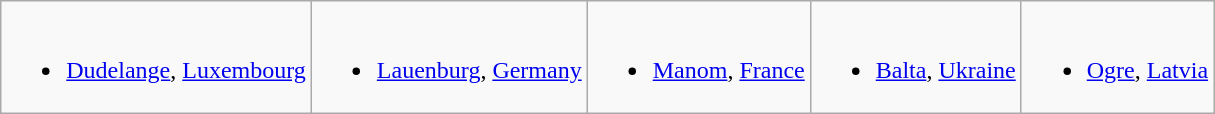<table class="wikitable">
<tr valign="top">
<td><br><ul><li>  <a href='#'>Dudelange</a>, <a href='#'>Luxembourg</a></li></ul></td>
<td><br><ul><li>  <a href='#'>Lauenburg</a>, <a href='#'>Germany</a></li></ul></td>
<td><br><ul><li>  <a href='#'>Manom</a>, <a href='#'>France</a></li></ul></td>
<td><br><ul><li> <a href='#'>Balta</a>, <a href='#'>Ukraine</a></li></ul></td>
<td><br><ul><li> <a href='#'>Ogre</a>, <a href='#'>Latvia</a></li></ul></td>
</tr>
</table>
